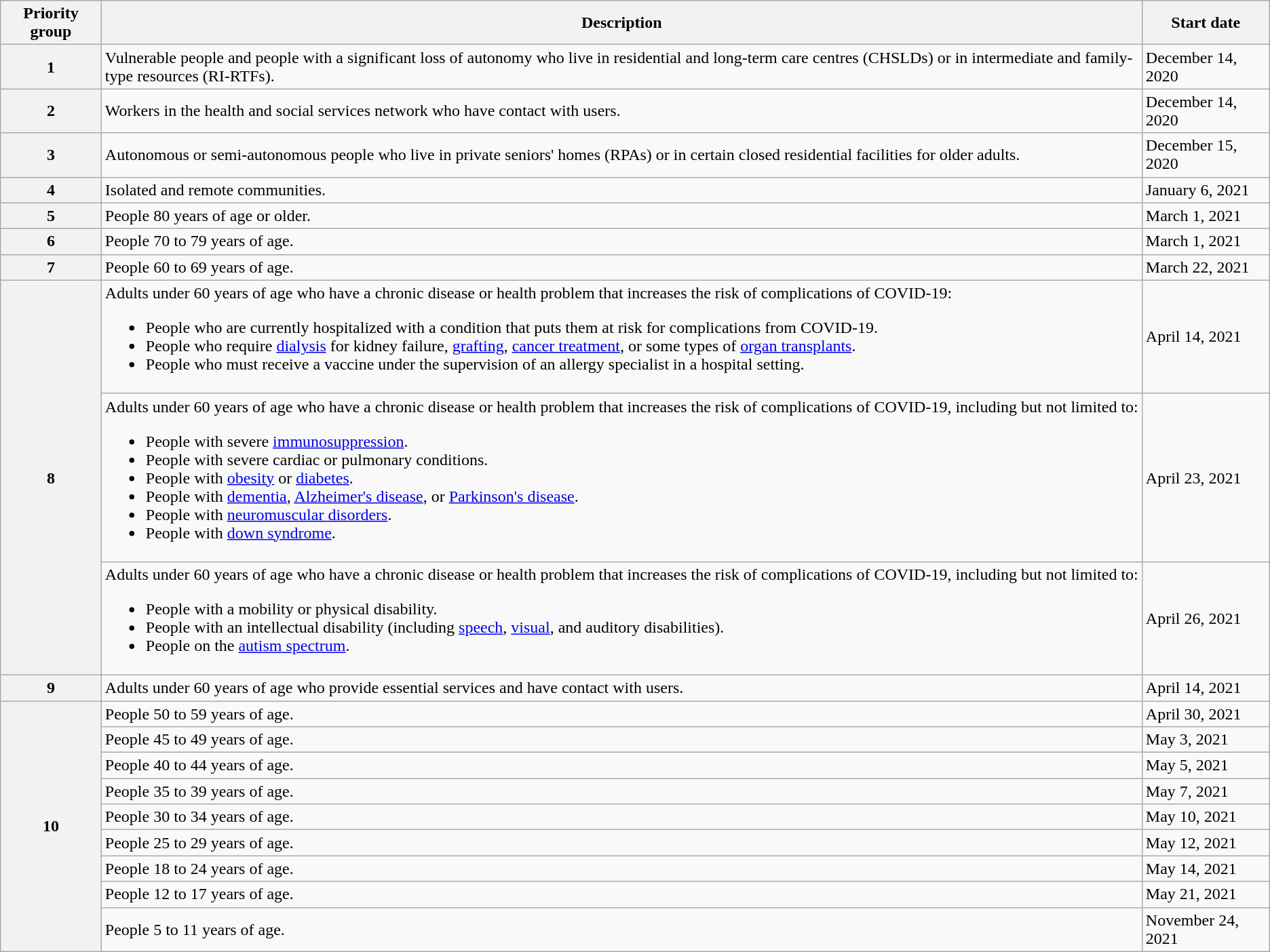<table class="wikitable mw-collapsible">
<tr>
<th>Priority group</th>
<th>Description</th>
<th>Start date</th>
</tr>
<tr>
<th scope="row" style="text-align:center">1</th>
<td>Vulnerable people and people with a significant loss of autonomy who live in residential and long-term care centres (CHSLDs) or in intermediate and family-type resources (RI‑RTFs).</td>
<td>December 14, 2020</td>
</tr>
<tr>
<th scope="row"style="text-align:center">2</th>
<td>Workers in the health and social services network who have contact with users.</td>
<td>December 14, 2020</td>
</tr>
<tr>
<th scope="row"style="text-align:center">3</th>
<td>Autonomous or semi-autonomous people who live in private seniors' homes (RPAs) or in certain closed residential facilities for older adults.</td>
<td>December 15, 2020</td>
</tr>
<tr>
<th scope="row"style="text-align:center">4</th>
<td>Isolated and remote communities.</td>
<td>January 6, 2021</td>
</tr>
<tr>
<th scope="row"style="text-align:center">5</th>
<td>People 80 years of age or older.</td>
<td>March 1, 2021</td>
</tr>
<tr>
<th scope="row"style="text-align:center">6</th>
<td>People 70 to 79 years of age.</td>
<td>March 1, 2021</td>
</tr>
<tr>
<th scope="row"style="text-align:center">7</th>
<td>People 60 to 69 years of age.</td>
<td>March 22, 2021</td>
</tr>
<tr>
<th scope="row" rowspan="3" style="text-align:center">8</th>
<td>Adults under 60 years of age who have a chronic disease or health problem that increases the risk of complications of COVID-19:<br><ul><li>People who are currently hospitalized with a condition that puts them at risk for complications from COVID-19.</li><li>People who require <a href='#'>dialysis</a> for kidney failure, <a href='#'>grafting</a>, <a href='#'>cancer treatment</a>, or some types of <a href='#'>organ transplants</a>.</li><li>People who must receive a vaccine under the supervision of an allergy specialist in a hospital setting.</li></ul></td>
<td>April 14, 2021</td>
</tr>
<tr>
<td>Adults under 60 years of age who have a chronic disease or health problem that increases the risk of complications of COVID-19, including but not limited to:<br><ul><li>People with severe <a href='#'>immunosuppression</a>.</li><li>People with severe cardiac or pulmonary conditions.</li><li>People with <a href='#'>obesity</a> or <a href='#'>diabetes</a>.</li><li>People with <a href='#'>dementia</a>, <a href='#'>Alzheimer's disease</a>, or <a href='#'>Parkinson's disease</a>.</li><li>People with <a href='#'>neuromuscular disorders</a>.</li><li>People with <a href='#'>down syndrome</a>.</li></ul></td>
<td>April 23, 2021</td>
</tr>
<tr>
<td>Adults under 60 years of age who have a chronic disease or health problem that increases the risk of complications of COVID-19, including but not limited to:<br><ul><li>People with a mobility or physical disability.</li><li>People with an intellectual disability (including <a href='#'>speech</a>, <a href='#'>visual</a>, and auditory disabilities).</li><li>People on the <a href='#'>autism spectrum</a>.</li></ul></td>
<td>April 26, 2021</td>
</tr>
<tr>
<th scope="row"style="text-align:center">9</th>
<td>Adults under 60 years of age who provide essential services and have contact with users.</td>
<td>April 14, 2021</td>
</tr>
<tr>
<th scope="row"rowspan="9" style="text-align:center">10</th>
<td>People 50 to 59 years of age.</td>
<td>April 30, 2021</td>
</tr>
<tr>
<td>People 45 to 49 years of age.</td>
<td>May 3, 2021</td>
</tr>
<tr>
<td>People 40 to 44 years of age.</td>
<td>May 5, 2021</td>
</tr>
<tr>
<td>People 35 to 39 years of age.</td>
<td>May 7, 2021</td>
</tr>
<tr>
<td>People 30 to 34 years of age.</td>
<td>May 10, 2021</td>
</tr>
<tr>
<td>People 25 to 29 years of age.</td>
<td>May 12, 2021</td>
</tr>
<tr>
<td>People 18 to 24 years of age.</td>
<td>May 14, 2021</td>
</tr>
<tr>
<td>People 12 to 17 years of age.</td>
<td>May 21, 2021</td>
</tr>
<tr>
<td>People 5 to 11 years of age.</td>
<td>November 24, 2021</td>
</tr>
</table>
